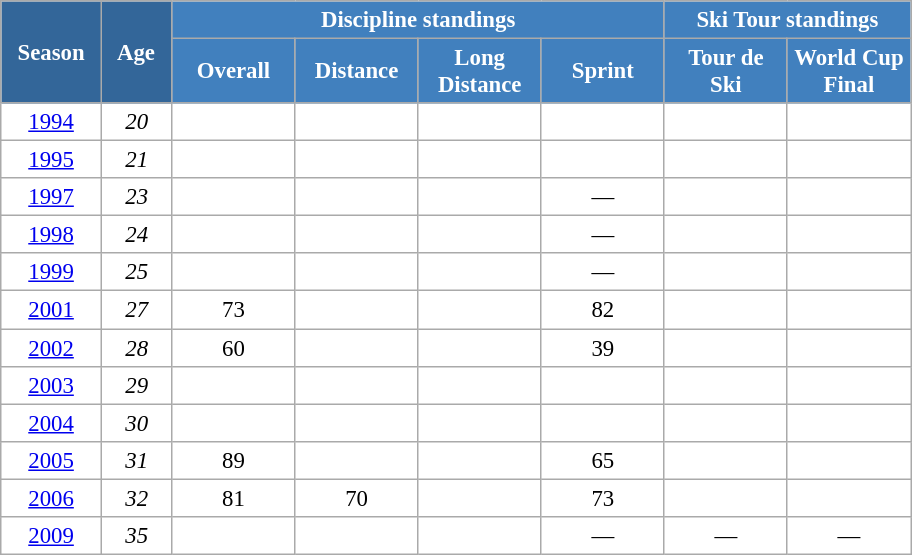<table class="wikitable" style="font-size:95%; text-align:center; border:grey solid 1px; border-collapse:collapse; background:#ffffff;">
<tr>
<th style="background-color:#369; color:white; width:60px;" rowspan="2"> Season </th>
<th style="background-color:#369; color:white; width:40px;" rowspan="2"> Age </th>
<th style="background-color:#4180be; color:white;" colspan="4">Discipline standings</th>
<th style="background-color:#4180be; color:white;" colspan="2">Ski Tour standings</th>
</tr>
<tr>
<th style="background-color:#4180be; color:white; width:75px;">Overall</th>
<th style="background-color:#4180be; color:white; width:75px;">Distance</th>
<th style="background-color:#4180be; color:white; width:75px;">Long Distance</th>
<th style="background-color:#4180be; color:white; width:75px;">Sprint</th>
<th style="background-color:#4180be; color:white; width:75px;">Tour de<br>Ski</th>
<th style="background-color:#4180be; color:white; width:75px;">World Cup<br>Final</th>
</tr>
<tr>
<td><a href='#'>1994</a></td>
<td><em>20</em></td>
<td></td>
<td></td>
<td></td>
<td></td>
<td></td>
<td></td>
</tr>
<tr>
<td><a href='#'>1995</a></td>
<td><em>21</em></td>
<td></td>
<td></td>
<td></td>
<td></td>
<td></td>
<td></td>
</tr>
<tr>
<td><a href='#'>1997</a></td>
<td><em>23</em></td>
<td></td>
<td></td>
<td></td>
<td>—</td>
<td></td>
<td></td>
</tr>
<tr>
<td><a href='#'>1998</a></td>
<td><em>24</em></td>
<td></td>
<td></td>
<td></td>
<td>—</td>
<td></td>
<td></td>
</tr>
<tr>
<td><a href='#'>1999</a></td>
<td><em>25</em></td>
<td></td>
<td></td>
<td></td>
<td>—</td>
<td></td>
<td></td>
</tr>
<tr>
<td><a href='#'>2001</a></td>
<td><em>27</em></td>
<td>73</td>
<td></td>
<td></td>
<td>82</td>
<td></td>
<td></td>
</tr>
<tr>
<td><a href='#'>2002</a></td>
<td><em>28</em></td>
<td>60</td>
<td></td>
<td></td>
<td>39</td>
<td></td>
<td></td>
</tr>
<tr>
<td><a href='#'>2003</a></td>
<td><em>29</em></td>
<td></td>
<td></td>
<td></td>
<td></td>
<td></td>
<td></td>
</tr>
<tr>
<td><a href='#'>2004</a></td>
<td><em>30</em></td>
<td></td>
<td></td>
<td></td>
<td></td>
<td></td>
<td></td>
</tr>
<tr>
<td><a href='#'>2005</a></td>
<td><em>31</em></td>
<td>89</td>
<td></td>
<td></td>
<td>65</td>
<td></td>
<td></td>
</tr>
<tr>
<td><a href='#'>2006</a></td>
<td><em>32</em></td>
<td>81</td>
<td>70</td>
<td></td>
<td>73</td>
<td></td>
<td></td>
</tr>
<tr>
<td><a href='#'>2009</a></td>
<td><em>35</em></td>
<td></td>
<td></td>
<td></td>
<td>—</td>
<td>—</td>
<td>—</td>
</tr>
</table>
